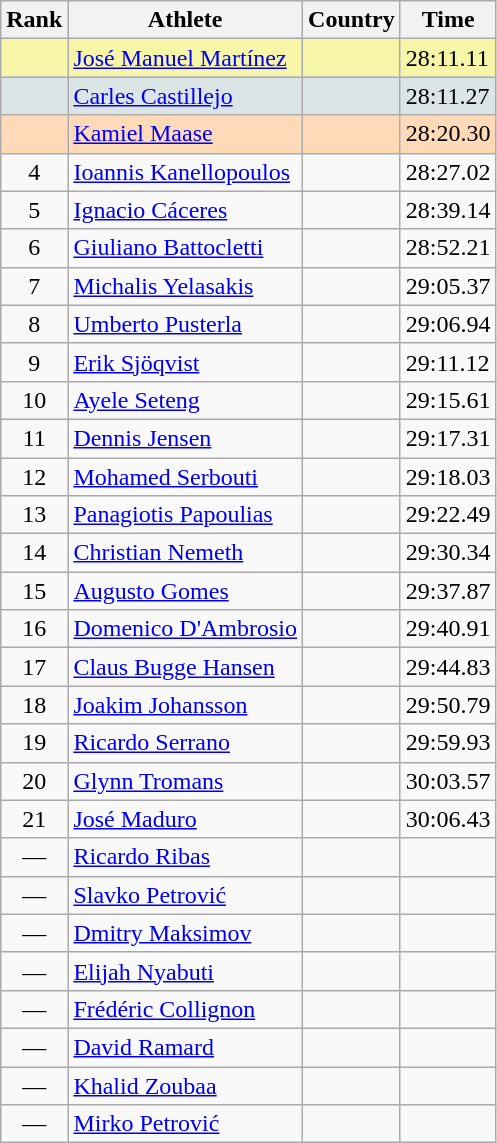<table class="wikitable">
<tr>
<th>Rank</th>
<th>Athlete</th>
<th>Country</th>
<th>Time</th>
</tr>
<tr bgcolor=#F7F6A8>
<td align=center></td>
<td><a href='#'>José Manuel Martínez</a></td>
<td></td>
<td>28:11.11</td>
</tr>
<tr bgcolor=#DCE5E5>
<td align=center></td>
<td><a href='#'>Carles Castillejo</a></td>
<td></td>
<td>28:11.27</td>
</tr>
<tr bgcolor=#FFDAB9>
<td align=center></td>
<td><a href='#'>Kamiel Maase</a></td>
<td></td>
<td>28:20.30</td>
</tr>
<tr>
<td align=center>4</td>
<td><a href='#'>Ioannis Kanellopoulos</a></td>
<td></td>
<td>28:27.02</td>
</tr>
<tr>
<td align=center>5</td>
<td><a href='#'>Ignacio Cáceres</a></td>
<td></td>
<td>28:39.14</td>
</tr>
<tr>
<td align=center>6</td>
<td><a href='#'>Giuliano Battocletti</a></td>
<td></td>
<td>28:52.21</td>
</tr>
<tr>
<td align=center>7</td>
<td><a href='#'>Michalis Yelasakis</a></td>
<td></td>
<td>29:05.37</td>
</tr>
<tr>
<td align=center>8</td>
<td><a href='#'>Umberto Pusterla</a></td>
<td></td>
<td>29:06.94</td>
</tr>
<tr>
<td align=center>9</td>
<td><a href='#'>Erik Sjöqvist</a></td>
<td></td>
<td>29:11.12</td>
</tr>
<tr>
<td align=center>10</td>
<td><a href='#'>Ayele Seteng</a></td>
<td></td>
<td>29:15.61</td>
</tr>
<tr>
<td align=center>11</td>
<td><a href='#'>Dennis Jensen</a></td>
<td></td>
<td>29:17.31</td>
</tr>
<tr>
<td align=center>12</td>
<td><a href='#'>Mohamed Serbouti</a></td>
<td></td>
<td>29:18.03</td>
</tr>
<tr>
<td align=center>13</td>
<td><a href='#'>Panagiotis Papoulias</a></td>
<td></td>
<td>29:22.49</td>
</tr>
<tr>
<td align=center>14</td>
<td><a href='#'>Christian Nemeth</a></td>
<td></td>
<td>29:30.34</td>
</tr>
<tr>
<td align=center>15</td>
<td><a href='#'>Augusto Gomes</a></td>
<td></td>
<td>29:37.87</td>
</tr>
<tr>
<td align=center>16</td>
<td><a href='#'>Domenico D'Ambrosio</a></td>
<td></td>
<td>29:40.91</td>
</tr>
<tr>
<td align=center>17</td>
<td><a href='#'>Claus Bugge Hansen</a></td>
<td></td>
<td>29:44.83</td>
</tr>
<tr>
<td align=center>18</td>
<td><a href='#'>Joakim Johansson</a></td>
<td></td>
<td>29:50.79</td>
</tr>
<tr>
<td align=center>19</td>
<td><a href='#'>Ricardo Serrano</a></td>
<td></td>
<td>29:59.93</td>
</tr>
<tr>
<td align=center>20</td>
<td><a href='#'>Glynn Tromans</a></td>
<td></td>
<td>30:03.57</td>
</tr>
<tr>
<td align=center>21</td>
<td><a href='#'>José Maduro</a></td>
<td></td>
<td>30:06.43</td>
</tr>
<tr>
<td align=center>—</td>
<td><a href='#'>Ricardo Ribas</a></td>
<td></td>
<td></td>
</tr>
<tr>
<td align=center>—</td>
<td><a href='#'>Slavko Petrović</a></td>
<td></td>
<td></td>
</tr>
<tr>
<td align=center>—</td>
<td><a href='#'>Dmitry Maksimov</a></td>
<td></td>
<td></td>
</tr>
<tr>
<td align=center>—</td>
<td><a href='#'>Elijah Nyabuti</a></td>
<td></td>
<td></td>
</tr>
<tr>
<td align=center>—</td>
<td><a href='#'>Frédéric Collignon</a></td>
<td></td>
<td></td>
</tr>
<tr>
<td align=center>—</td>
<td><a href='#'>David Ramard</a></td>
<td></td>
<td></td>
</tr>
<tr>
<td align=center>—</td>
<td><a href='#'>Khalid Zoubaa</a></td>
<td></td>
<td></td>
</tr>
<tr>
<td align=center>—</td>
<td><a href='#'>Mirko Petrović</a></td>
<td></td>
<td></td>
</tr>
</table>
